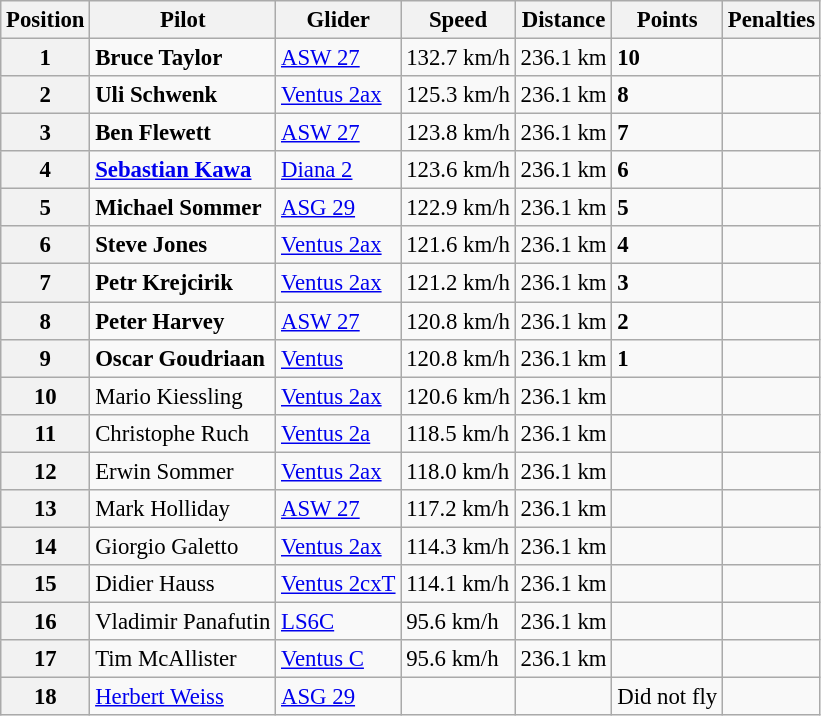<table class="wikitable" style="font-size: 95%;">
<tr>
<th>Position</th>
<th>Pilot</th>
<th>Glider</th>
<th>Speed</th>
<th>Distance</th>
<th>Points</th>
<th>Penalties</th>
</tr>
<tr>
<th>1</th>
<td> <strong>Bruce Taylor</strong></td>
<td><a href='#'>ASW 27</a></td>
<td>132.7 km/h</td>
<td>236.1 km</td>
<td><strong>10</strong></td>
<td></td>
</tr>
<tr>
<th>2</th>
<td> <strong>Uli Schwenk</strong></td>
<td><a href='#'>Ventus 2ax</a></td>
<td>125.3 km/h</td>
<td>236.1 km</td>
<td><strong>8</strong></td>
<td></td>
</tr>
<tr>
<th>3</th>
<td> <strong>Ben Flewett</strong></td>
<td><a href='#'>ASW 27</a></td>
<td>123.8 km/h</td>
<td>236.1 km</td>
<td><strong>7</strong></td>
<td></td>
</tr>
<tr>
<th>4</th>
<td> <strong><a href='#'>Sebastian Kawa</a></strong></td>
<td><a href='#'>Diana 2</a></td>
<td>123.6 km/h</td>
<td>236.1 km</td>
<td><strong>6</strong></td>
<td></td>
</tr>
<tr>
<th>5</th>
<td> <strong>Michael Sommer</strong></td>
<td><a href='#'>ASG 29</a></td>
<td>122.9 km/h</td>
<td>236.1 km</td>
<td><strong>5</strong></td>
<td></td>
</tr>
<tr>
<th>6</th>
<td> <strong>Steve Jones</strong></td>
<td><a href='#'>Ventus 2ax</a></td>
<td>121.6 km/h</td>
<td>236.1 km</td>
<td><strong>4</strong></td>
<td></td>
</tr>
<tr>
<th>7</th>
<td> <strong>Petr Krejcirik</strong></td>
<td><a href='#'>Ventus 2ax</a></td>
<td>121.2 km/h</td>
<td>236.1 km</td>
<td><strong>3</strong></td>
<td></td>
</tr>
<tr>
<th>8</th>
<td> <strong>Peter Harvey</strong></td>
<td><a href='#'>ASW 27</a></td>
<td>120.8 km/h</td>
<td>236.1 km</td>
<td><strong>2</strong></td>
<td></td>
</tr>
<tr>
<th>9</th>
<td> <strong>Oscar Goudriaan</strong></td>
<td><a href='#'>Ventus</a></td>
<td>120.8 km/h</td>
<td>236.1 km</td>
<td><strong>1</strong></td>
<td></td>
</tr>
<tr>
<th>10</th>
<td> Mario Kiessling</td>
<td><a href='#'>Ventus 2ax</a></td>
<td>120.6 km/h</td>
<td>236.1 km</td>
<td></td>
<td></td>
</tr>
<tr>
<th>11</th>
<td> Christophe Ruch</td>
<td><a href='#'>Ventus 2a</a></td>
<td>118.5 km/h</td>
<td>236.1 km</td>
<td></td>
<td></td>
</tr>
<tr>
<th>12</th>
<td> Erwin Sommer</td>
<td><a href='#'>Ventus 2ax</a></td>
<td>118.0 km/h</td>
<td>236.1 km</td>
<td></td>
<td></td>
</tr>
<tr>
<th>13</th>
<td> Mark Holliday</td>
<td><a href='#'>ASW 27</a></td>
<td>117.2 km/h</td>
<td>236.1 km</td>
<td></td>
<td></td>
</tr>
<tr>
<th>14</th>
<td> Giorgio Galetto</td>
<td><a href='#'>Ventus 2ax</a></td>
<td>114.3 km/h</td>
<td>236.1 km</td>
<td></td>
<td></td>
</tr>
<tr>
<th>15</th>
<td> Didier Hauss</td>
<td><a href='#'>Ventus 2cxT</a></td>
<td>114.1 km/h</td>
<td>236.1 km</td>
<td></td>
<td></td>
</tr>
<tr>
<th>16</th>
<td> Vladimir Panafutin</td>
<td><a href='#'>LS6C</a></td>
<td>95.6 km/h</td>
<td>236.1 km</td>
<td></td>
<td></td>
</tr>
<tr>
<th>17</th>
<td> Tim McAllister</td>
<td><a href='#'>Ventus C</a></td>
<td>95.6 km/h</td>
<td>236.1 km</td>
<td></td>
<td></td>
</tr>
<tr>
<th>18</th>
<td> <a href='#'>Herbert Weiss</a></td>
<td><a href='#'>ASG 29</a></td>
<td></td>
<td></td>
<td>Did not fly</td>
<td></td>
</tr>
</table>
